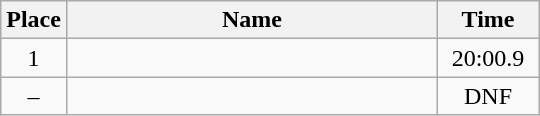<table class=wikitable style="text-align:center">
<tr>
<th width=20>Place</th>
<th width=240>Name</th>
<th width=60>Time</th>
</tr>
<tr>
<td>1</td>
<td align=left></td>
<td>20:00.9</td>
</tr>
<tr>
<td>–</td>
<td align=left></td>
<td>DNF</td>
</tr>
</table>
